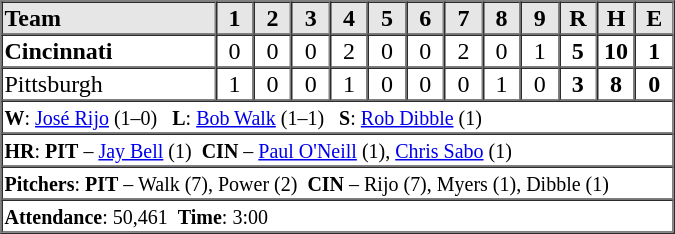<table border="1" cellspacing="0"  style="width:450px; margin-left:3em;">
<tr style="text-align:center; background:#e6e6e6;">
<th style="text-align:left; width:28%;">Team</th>
<th width=5%>1</th>
<th width=5%>2</th>
<th width=5%>3</th>
<th width=5%>4</th>
<th width=5%>5</th>
<th width=5%>6</th>
<th width=5%>7</th>
<th width=5%>8</th>
<th width=5%>9</th>
<th width=5%>R</th>
<th width=5%>H</th>
<th width=5%>E</th>
</tr>
<tr style="text-align:center;">
<td align=left><strong>Cincinnati</strong></td>
<td>0</td>
<td>0</td>
<td>0</td>
<td>2</td>
<td>0</td>
<td>0</td>
<td>2</td>
<td>0</td>
<td>1</td>
<td><strong>5</strong></td>
<td><strong>10</strong></td>
<td><strong>1</strong></td>
</tr>
<tr style="text-align:center;">
<td align=left>Pittsburgh</td>
<td>1</td>
<td>0</td>
<td>0</td>
<td>1</td>
<td>0</td>
<td>0</td>
<td>0</td>
<td>1</td>
<td>0</td>
<td><strong>3</strong></td>
<td><strong>8</strong></td>
<td><strong>0</strong></td>
</tr>
<tr style="text-align:left;">
<td colspan=13><small><strong>W</strong>: <a href='#'>José Rijo</a> (1–0)   <strong>L</strong>: <a href='#'>Bob Walk</a> (1–1)   <strong>S</strong>: <a href='#'>Rob Dibble</a> (1)</small></td>
</tr>
<tr style="text-align:left;">
<td colspan=13><small><strong>HR</strong>: <strong>PIT</strong> – <a href='#'>Jay Bell</a> (1)  <strong>CIN</strong> – <a href='#'>Paul O'Neill</a> (1), <a href='#'>Chris Sabo</a> (1)</small></td>
</tr>
<tr style="text-align:left;">
<td colspan=13><small><strong>Pitchers</strong>: <strong>PIT</strong> – Walk (7), Power (2)  <strong>CIN</strong> – Rijo (7), Myers (1), Dibble (1)</small></td>
</tr>
<tr style="text-align:left;">
<td colspan=13><small><strong>Attendance</strong>: 50,461  <strong>Time</strong>: 3:00</small></td>
</tr>
</table>
